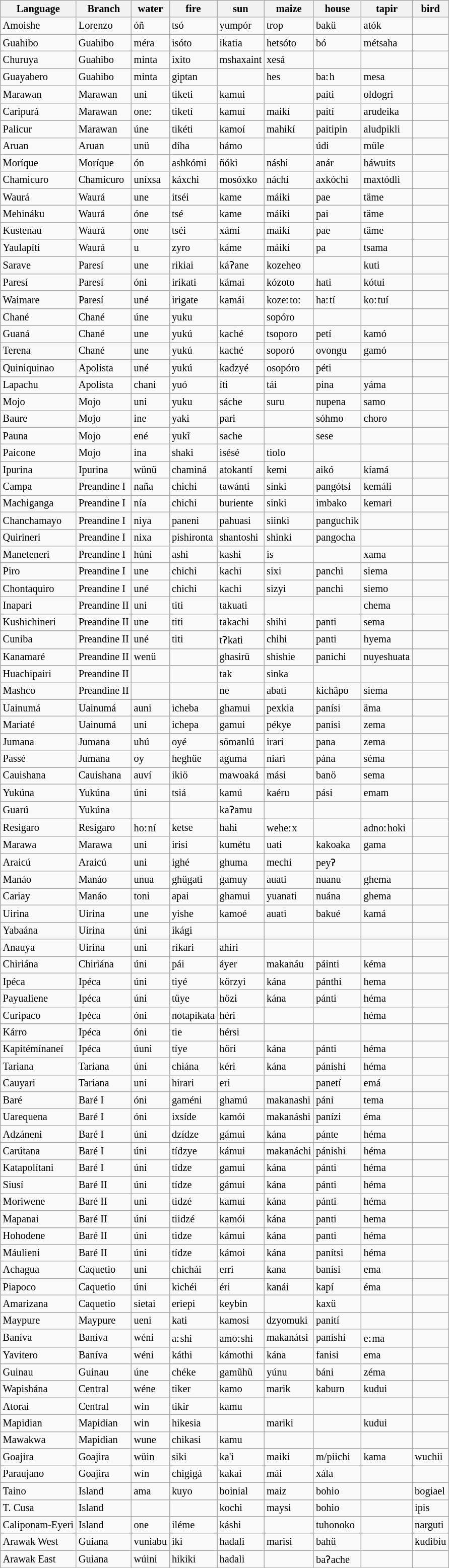<table class="wikitable sortable" style="font-size: 85%">
<tr>
<th>Language</th>
<th>Branch</th>
<th>water</th>
<th>fire</th>
<th>sun</th>
<th>maize</th>
<th>house</th>
<th>tapir</th>
<th>bird</th>
</tr>
<tr>
<td>Amoishe</td>
<td>Lorenzo</td>
<td>óñ</td>
<td>tsó</td>
<td>yumpór</td>
<td>trop</td>
<td>bakü</td>
<td>atók</td>
<td></td>
</tr>
<tr>
<td>Guahibo</td>
<td>Guahibo</td>
<td>méra</td>
<td>isóto</td>
<td>ikatia</td>
<td>hetsóto</td>
<td>bó</td>
<td>métsaha</td>
<td></td>
</tr>
<tr>
<td>Churuya</td>
<td>Guahibo</td>
<td>minta</td>
<td>ixito</td>
<td>mshaxaint</td>
<td>xesá</td>
<td></td>
<td></td>
<td></td>
</tr>
<tr>
<td>Guayabero</td>
<td>Guahibo</td>
<td>minta</td>
<td>giptan</td>
<td></td>
<td>hes</td>
<td>baːh</td>
<td>mesa</td>
<td></td>
</tr>
<tr>
<td>Marawan</td>
<td>Marawan</td>
<td>uni</td>
<td>tiketi</td>
<td>kamui</td>
<td></td>
<td>paiti</td>
<td>oldogri</td>
<td></td>
</tr>
<tr>
<td>Caripurá</td>
<td>Marawan</td>
<td>oneː</td>
<td>tiketí</td>
<td>kamuí</td>
<td>maikí</td>
<td>paití</td>
<td>arudeika</td>
<td></td>
</tr>
<tr>
<td>Palicur</td>
<td>Marawan</td>
<td>úne</td>
<td>tikéti</td>
<td>kamoí</td>
<td>mahikí</td>
<td>paitipin</td>
<td>aludpikli</td>
<td></td>
</tr>
<tr>
<td>Aruan</td>
<td>Aruan</td>
<td>unü</td>
<td>díha</td>
<td>hámo</td>
<td></td>
<td>údi</td>
<td>müle</td>
<td></td>
</tr>
<tr>
<td>Moríque</td>
<td>Moríque</td>
<td>ón</td>
<td>ashkómi</td>
<td>ñóki</td>
<td>náshi</td>
<td>anár</td>
<td>háwuits</td>
<td></td>
</tr>
<tr>
<td>Chamicuro</td>
<td>Chamicuro</td>
<td>uníxsa</td>
<td>káxchi</td>
<td>mosóxko</td>
<td>náchi</td>
<td>axkóchi</td>
<td>maxtódli</td>
<td></td>
</tr>
<tr>
<td>Waurá</td>
<td>Waurá</td>
<td>une</td>
<td>itséi</td>
<td>kame</td>
<td>máiki</td>
<td>pae</td>
<td>täme</td>
<td></td>
</tr>
<tr>
<td>Mehináku</td>
<td>Waurá</td>
<td>óne</td>
<td>tsé</td>
<td>kame</td>
<td>máiki</td>
<td>pai</td>
<td>täme</td>
<td></td>
</tr>
<tr>
<td>Kustenau</td>
<td>Waurá</td>
<td>one</td>
<td>tséi</td>
<td>xámi</td>
<td>maikí</td>
<td>pae</td>
<td>täme</td>
<td></td>
</tr>
<tr>
<td>Yaulapíti</td>
<td>Waurá</td>
<td>u</td>
<td>zyro</td>
<td>káme</td>
<td>máiki</td>
<td>pa</td>
<td>tsama</td>
<td></td>
</tr>
<tr>
<td>Sarave</td>
<td>Paresí</td>
<td>une</td>
<td>rikiai</td>
<td>káʔane</td>
<td>kozeheo</td>
<td></td>
<td>kuti</td>
<td></td>
</tr>
<tr>
<td>Paresí</td>
<td>Paresí</td>
<td>óni</td>
<td>irikati</td>
<td>kámai</td>
<td>kózoto</td>
<td>hati</td>
<td>kótui</td>
<td></td>
</tr>
<tr>
<td>Waimare</td>
<td>Paresí</td>
<td>uné</td>
<td>irigate</td>
<td>kamái</td>
<td>kozeːtoː</td>
<td>haːtí</td>
<td>koːtuí</td>
<td></td>
</tr>
<tr>
<td>Chané</td>
<td>Chané</td>
<td>úne</td>
<td>yuku</td>
<td></td>
<td>sopóro</td>
<td></td>
<td></td>
<td></td>
</tr>
<tr>
<td>Guaná</td>
<td>Chané</td>
<td>une</td>
<td>yukú</td>
<td>kaché</td>
<td>tsoporo</td>
<td>petí</td>
<td>kamó</td>
<td></td>
</tr>
<tr>
<td>Terena</td>
<td>Chané</td>
<td>une</td>
<td>yukú</td>
<td>kaché</td>
<td>soporó</td>
<td>ovongu</td>
<td>gamó</td>
<td></td>
</tr>
<tr>
<td>Quiniquinao</td>
<td>Apolista</td>
<td>uné</td>
<td>yukú</td>
<td>kadzyé</td>
<td>osopóro</td>
<td>péti</td>
<td></td>
<td></td>
</tr>
<tr>
<td>Lapachu</td>
<td>Apolista</td>
<td>chani</td>
<td>yuó</td>
<td>íti</td>
<td>tái</td>
<td>pina</td>
<td>yáma</td>
<td></td>
</tr>
<tr>
<td>Mojo</td>
<td>Mojo</td>
<td>uni</td>
<td>yuku</td>
<td>sáche</td>
<td>suru</td>
<td>nupena</td>
<td>samo</td>
<td></td>
</tr>
<tr>
<td>Baure</td>
<td>Mojo</td>
<td>ine</td>
<td>yaki</td>
<td>pari</td>
<td></td>
<td>sóhmo</td>
<td>choro</td>
<td></td>
</tr>
<tr>
<td>Pauna</td>
<td>Mojo</td>
<td>ené</td>
<td>yukĩ</td>
<td>sache</td>
<td></td>
<td>sese</td>
<td></td>
<td></td>
</tr>
<tr>
<td>Paicone</td>
<td>Mojo</td>
<td>ina</td>
<td>shaki</td>
<td>isésé</td>
<td>tiolo</td>
<td></td>
<td></td>
<td></td>
</tr>
<tr>
<td>Ipurina</td>
<td>Ipurina</td>
<td>wünü</td>
<td>chaminá</td>
<td>atokantí</td>
<td>kemi</td>
<td>aikó</td>
<td>kíamá</td>
<td></td>
</tr>
<tr>
<td>Campa</td>
<td>Preandine I</td>
<td>naña</td>
<td>chichi</td>
<td>tawánti</td>
<td>sínki</td>
<td>pangótsi</td>
<td>kemáli</td>
<td></td>
</tr>
<tr>
<td>Machiganga</td>
<td>Preandine I</td>
<td>nía</td>
<td>chichi</td>
<td>buriente</td>
<td>sinki</td>
<td>imbako</td>
<td>kemari</td>
<td></td>
</tr>
<tr>
<td>Chanchamayo</td>
<td>Preandine I</td>
<td>niya</td>
<td>paneni</td>
<td>pahuasi</td>
<td>siinki</td>
<td>panguchik</td>
<td></td>
<td></td>
</tr>
<tr>
<td>Quirineri</td>
<td>Preandine I</td>
<td>nixa</td>
<td>pishironta</td>
<td>shantoshi</td>
<td>shinki</td>
<td>pangocha</td>
<td></td>
<td></td>
</tr>
<tr>
<td>Maneteneri</td>
<td>Preandine I</td>
<td>húni</td>
<td>ashi</td>
<td>kashi</td>
<td>is</td>
<td></td>
<td>xama</td>
<td></td>
</tr>
<tr>
<td>Piro</td>
<td>Preandine I</td>
<td>une</td>
<td>chichi</td>
<td>kachi</td>
<td>sixi</td>
<td>panchi</td>
<td>siema</td>
<td></td>
</tr>
<tr>
<td>Chontaquiro</td>
<td>Preandine I</td>
<td>uné</td>
<td>chichi</td>
<td>kachi</td>
<td>sizyi</td>
<td>panchi</td>
<td>siemo</td>
<td></td>
</tr>
<tr>
<td>Inapari</td>
<td>Preandine II</td>
<td>uni</td>
<td>titi</td>
<td>takuati</td>
<td></td>
<td></td>
<td>chema</td>
<td></td>
</tr>
<tr>
<td>Kushichineri</td>
<td>Preandine II</td>
<td>une</td>
<td>titi</td>
<td>takachi</td>
<td>shihi</td>
<td>panti</td>
<td>sema</td>
<td></td>
</tr>
<tr>
<td>Cuniba</td>
<td>Preandine II</td>
<td>uné</td>
<td>titi</td>
<td>tʔkati</td>
<td>chihi</td>
<td>panti</td>
<td>hyema</td>
<td></td>
</tr>
<tr>
<td>Kanamaré</td>
<td>Preandine II</td>
<td>wenü</td>
<td></td>
<td>ghasirü</td>
<td>shishie</td>
<td>panichi</td>
<td>nuyeshuata</td>
<td></td>
</tr>
<tr>
<td>Huachipairi</td>
<td>Preandine II</td>
<td></td>
<td></td>
<td>tak</td>
<td>sinka</td>
<td></td>
<td></td>
<td></td>
</tr>
<tr>
<td>Mashco</td>
<td>Preandine II</td>
<td></td>
<td></td>
<td>ne</td>
<td>abati</td>
<td>kichäpo</td>
<td>siema</td>
<td></td>
</tr>
<tr>
<td>Uainumá</td>
<td>Uainumá</td>
<td>auni</td>
<td>icheba</td>
<td>ghamui</td>
<td>pexkia</td>
<td>panísi</td>
<td>äma</td>
<td></td>
</tr>
<tr>
<td>Mariaté</td>
<td>Uainumá</td>
<td>uni</td>
<td>ichepa</td>
<td>gamui</td>
<td>pékye</td>
<td>panisi</td>
<td>zema</td>
<td></td>
</tr>
<tr>
<td>Jumana</td>
<td>Jumana</td>
<td>uhú</td>
<td>oyé</td>
<td>sömanlú</td>
<td>irari</td>
<td>pana</td>
<td>zema</td>
<td></td>
</tr>
<tr>
<td>Passé</td>
<td>Jumana</td>
<td>oy</td>
<td>heghüe</td>
<td>aguma</td>
<td>niari</td>
<td>pána</td>
<td>séma</td>
<td></td>
</tr>
<tr>
<td>Cauishana</td>
<td>Cauishana</td>
<td>auví</td>
<td>ikiö</td>
<td>mawoaká</td>
<td>mási</td>
<td>banö</td>
<td>sema</td>
<td></td>
</tr>
<tr>
<td>Yukúna</td>
<td>Yukúna</td>
<td>úni</td>
<td>tsiá</td>
<td>kamú</td>
<td>kaéru</td>
<td>pási</td>
<td>emam</td>
<td></td>
</tr>
<tr>
<td>Guarú</td>
<td>Yukúna</td>
<td></td>
<td></td>
<td>kaʔamu</td>
<td></td>
<td></td>
<td></td>
<td></td>
</tr>
<tr>
<td>Resigaro</td>
<td>Resigaro</td>
<td>hoːní</td>
<td>ketse</td>
<td>hahi</td>
<td>weheːx</td>
<td></td>
<td>adnoːhoki</td>
<td></td>
</tr>
<tr>
<td>Marawa</td>
<td>Marawa</td>
<td>uni</td>
<td>irisi</td>
<td>kumétu</td>
<td>uati</td>
<td>kakoaka</td>
<td>gama</td>
<td></td>
</tr>
<tr>
<td>Araicú</td>
<td>Araicú</td>
<td>uni</td>
<td>ighé</td>
<td>ghuma</td>
<td>mechi</td>
<td>peyʔ</td>
<td></td>
<td></td>
</tr>
<tr>
<td>Manáo</td>
<td>Manáo</td>
<td>unua</td>
<td>ghügati</td>
<td>gamuy</td>
<td>auati</td>
<td>nuanu</td>
<td>ghema</td>
<td></td>
</tr>
<tr>
<td>Cariay</td>
<td>Manáo</td>
<td>toni</td>
<td>apai</td>
<td>ghamui</td>
<td>yuanati</td>
<td>nuána</td>
<td>ghema</td>
<td></td>
</tr>
<tr>
<td>Uirina</td>
<td>Uirina</td>
<td>une</td>
<td>yishe</td>
<td>kamoé</td>
<td>auati</td>
<td>bakué</td>
<td>kamá</td>
<td></td>
</tr>
<tr>
<td>Yabaána</td>
<td>Uirina</td>
<td>úni</td>
<td>ikági</td>
<td></td>
<td></td>
<td></td>
<td></td>
<td></td>
</tr>
<tr>
<td>Anauya</td>
<td>Uirina</td>
<td>uni</td>
<td>ríkari</td>
<td>ahiri</td>
<td></td>
<td></td>
<td></td>
<td></td>
</tr>
<tr>
<td>Chiriána</td>
<td>Chiriána</td>
<td>úni</td>
<td>pái</td>
<td>áyer</td>
<td>makanáu</td>
<td>páinti</td>
<td>kéma</td>
<td></td>
</tr>
<tr>
<td>Ipéca</td>
<td>Ipéca</td>
<td>úni</td>
<td>tiyé</td>
<td>körzyi</td>
<td>kána</td>
<td>pánthi</td>
<td>hema</td>
<td></td>
</tr>
<tr>
<td>Payualiene</td>
<td>Ipéca</td>
<td>úni</td>
<td>tüye</td>
<td>hözi</td>
<td>kána</td>
<td>pánti</td>
<td>héma</td>
<td></td>
</tr>
<tr>
<td>Curipaco</td>
<td>Ipéca</td>
<td>óni</td>
<td>notapíkata</td>
<td>héri</td>
<td></td>
<td></td>
<td>héma</td>
<td></td>
</tr>
<tr>
<td>Kárro</td>
<td>Ipéca</td>
<td>óni</td>
<td>tie</td>
<td>hérsi</td>
<td></td>
<td></td>
<td></td>
<td></td>
</tr>
<tr>
<td>Kapitémínaneí</td>
<td>Ipéca</td>
<td>úuni</td>
<td>tíye</td>
<td>höri</td>
<td>kána</td>
<td>pánti</td>
<td>héma</td>
<td></td>
</tr>
<tr>
<td>Tariana</td>
<td>Tariana</td>
<td>úni</td>
<td>chiána</td>
<td>kéri</td>
<td>kána</td>
<td>pánishi</td>
<td>héma</td>
<td></td>
</tr>
<tr>
<td>Cauyari</td>
<td>Tariana</td>
<td>uni</td>
<td>hirari</td>
<td>eri</td>
<td></td>
<td>panetí</td>
<td>emá</td>
<td></td>
</tr>
<tr>
<td>Baré</td>
<td>Baré I</td>
<td>óni</td>
<td>gaméni</td>
<td>ghamú</td>
<td>makanashi</td>
<td>páni</td>
<td>tema</td>
<td></td>
</tr>
<tr>
<td>Uarequena</td>
<td>Baré I</td>
<td>óni</td>
<td>ixsíde</td>
<td>kamói</td>
<td>makanáshi</td>
<td>panízi</td>
<td>éma</td>
<td></td>
</tr>
<tr>
<td>Adzáneni</td>
<td>Baré I</td>
<td>úni</td>
<td>dzídze</td>
<td>gámui</td>
<td>kána</td>
<td>pánte</td>
<td>héma</td>
<td></td>
</tr>
<tr>
<td>Carútana</td>
<td>Baré I</td>
<td>úni</td>
<td>tídzye</td>
<td>kámui</td>
<td>makanáchi</td>
<td>pánishi</td>
<td>héma</td>
<td></td>
</tr>
<tr>
<td>Katapolítani</td>
<td>Baré I</td>
<td>úni</td>
<td>tídze</td>
<td>gamui</td>
<td>kána</td>
<td>pánti</td>
<td>héma</td>
<td></td>
</tr>
<tr>
<td>Siusí</td>
<td>Baré II</td>
<td>úni</td>
<td>tídze</td>
<td>gámui</td>
<td>kána</td>
<td>pánti</td>
<td>héma</td>
<td></td>
</tr>
<tr>
<td>Moriwene</td>
<td>Baré II</td>
<td>uni</td>
<td>tidzé</td>
<td>kamui</td>
<td>kána</td>
<td>pánti</td>
<td>héma</td>
<td></td>
</tr>
<tr>
<td>Mapanai</td>
<td>Baré II</td>
<td>úni</td>
<td>tiidzé</td>
<td>kamói</td>
<td>kána</td>
<td>panti</td>
<td>hema</td>
<td></td>
</tr>
<tr>
<td>Hohodene</td>
<td>Baré II</td>
<td>úni</td>
<td>tidze</td>
<td>kámui</td>
<td>kána</td>
<td>panti</td>
<td>héma</td>
<td></td>
</tr>
<tr>
<td>Máulieni</td>
<td>Baré II</td>
<td>úni</td>
<td>tídze</td>
<td>kámoi</td>
<td>kána</td>
<td>panítsi</td>
<td>héma</td>
<td></td>
</tr>
<tr>
<td>Achagua</td>
<td>Caquetio</td>
<td>uni</td>
<td>chichái</td>
<td>erri</td>
<td>kana</td>
<td>banísi</td>
<td>ema</td>
<td></td>
</tr>
<tr>
<td>Piapoco</td>
<td>Caquetio</td>
<td>úni</td>
<td>kichéi</td>
<td>éri</td>
<td>kanái</td>
<td>kapí</td>
<td>éma</td>
<td></td>
</tr>
<tr>
<td>Amarizana</td>
<td>Caquetio</td>
<td>sietai</td>
<td>eriepi</td>
<td>keybin</td>
<td></td>
<td>kaxü</td>
<td></td>
<td></td>
</tr>
<tr>
<td>Maypure</td>
<td>Maypure</td>
<td>ueni</td>
<td>kati</td>
<td>kamosi</td>
<td>dzyomuki</td>
<td>panití</td>
<td></td>
<td></td>
</tr>
<tr>
<td>Baníva</td>
<td>Baníva</td>
<td>wéni</td>
<td>aːshi</td>
<td>amoːshi</td>
<td>makanátsi</td>
<td>paníshi</td>
<td>eːma</td>
<td></td>
</tr>
<tr>
<td>Yavitero</td>
<td>Baníva</td>
<td>wéni</td>
<td>káthi</td>
<td>kámothi</td>
<td>kána</td>
<td>fanisi</td>
<td>ema</td>
<td></td>
</tr>
<tr>
<td>Guinau</td>
<td>Guinau</td>
<td>úne</td>
<td>chéke</td>
<td>gamũhũ</td>
<td>yúnu</td>
<td>báni</td>
<td>zéma</td>
<td></td>
</tr>
<tr>
<td>Wapishána</td>
<td>Central</td>
<td>wéne</td>
<td>tiker</td>
<td>kamo</td>
<td>marik</td>
<td>kaburn</td>
<td>kudui</td>
<td></td>
</tr>
<tr>
<td>Atorai</td>
<td>Central</td>
<td>win</td>
<td>tikir</td>
<td>kamu</td>
<td></td>
<td></td>
<td></td>
<td></td>
</tr>
<tr>
<td>Mapidian</td>
<td>Mapidian</td>
<td>win</td>
<td>hikesia</td>
<td></td>
<td>mariki</td>
<td></td>
<td>kudui</td>
<td></td>
</tr>
<tr>
<td>Mawakwa</td>
<td>Mapidian</td>
<td>wune</td>
<td>chikasi</td>
<td>kamu</td>
<td></td>
<td></td>
<td></td>
<td></td>
</tr>
<tr>
<td>Goajira</td>
<td>Goajira</td>
<td>wüin</td>
<td>siki</td>
<td>ka'i</td>
<td>maiki</td>
<td>m/piichi</td>
<td>kama</td>
<td>wuchii</td>
</tr>
<tr>
<td>Paraujano</td>
<td>Goajira</td>
<td>wín</td>
<td>chigigá</td>
<td>kakai</td>
<td>mái</td>
<td>xála</td>
<td></td>
<td></td>
</tr>
<tr>
<td>Taino</td>
<td>Island</td>
<td>ama</td>
<td>kuyo</td>
<td>boinial</td>
<td>maiz</td>
<td>bohio</td>
<td></td>
<td>bogiael</td>
</tr>
<tr>
<td>T. Cusa</td>
<td>Island</td>
<td></td>
<td></td>
<td>kochi</td>
<td>maysi</td>
<td>bohio</td>
<td></td>
<td>ipis</td>
</tr>
<tr>
<td>Caliponam-Eyeri</td>
<td>Island</td>
<td>one</td>
<td>iléme</td>
<td>káshi</td>
<td></td>
<td>tuhonoko</td>
<td></td>
<td>narguti</td>
</tr>
<tr>
<td>Arawak West</td>
<td>Guiana</td>
<td>vuniabu</td>
<td>iki</td>
<td>hadali</td>
<td>marisi</td>
<td>bahü</td>
<td></td>
<td>kudibiu</td>
</tr>
<tr>
<td>Arawak East</td>
<td>Guiana</td>
<td>wúini</td>
<td>hikiki</td>
<td>hadali</td>
<td></td>
<td>baʔache</td>
<td></td>
<td></td>
</tr>
</table>
